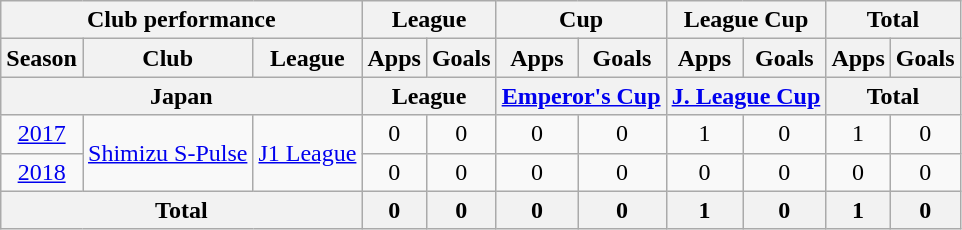<table class="wikitable" style="text-align:center;">
<tr>
<th colspan=3>Club performance</th>
<th colspan=2>League</th>
<th colspan=2>Cup</th>
<th colspan=2>League Cup</th>
<th colspan=2>Total</th>
</tr>
<tr>
<th>Season</th>
<th>Club</th>
<th>League</th>
<th>Apps</th>
<th>Goals</th>
<th>Apps</th>
<th>Goals</th>
<th>Apps</th>
<th>Goals</th>
<th>Apps</th>
<th>Goals</th>
</tr>
<tr>
<th colspan=3>Japan</th>
<th colspan=2>League</th>
<th colspan=2><a href='#'>Emperor's Cup</a></th>
<th colspan=2><a href='#'>J. League Cup</a></th>
<th colspan=2>Total</th>
</tr>
<tr>
<td><a href='#'>2017</a></td>
<td rowspan="2"><a href='#'>Shimizu S-Pulse</a></td>
<td rowspan="2"><a href='#'>J1 League</a></td>
<td>0</td>
<td>0</td>
<td>0</td>
<td>0</td>
<td>1</td>
<td>0</td>
<td>1</td>
<td>0</td>
</tr>
<tr>
<td><a href='#'>2018</a></td>
<td>0</td>
<td>0</td>
<td>0</td>
<td>0</td>
<td>0</td>
<td>0</td>
<td>0</td>
<td>0</td>
</tr>
<tr>
<th colspan=3>Total</th>
<th>0</th>
<th>0</th>
<th>0</th>
<th>0</th>
<th>1</th>
<th>0</th>
<th>1</th>
<th>0</th>
</tr>
</table>
